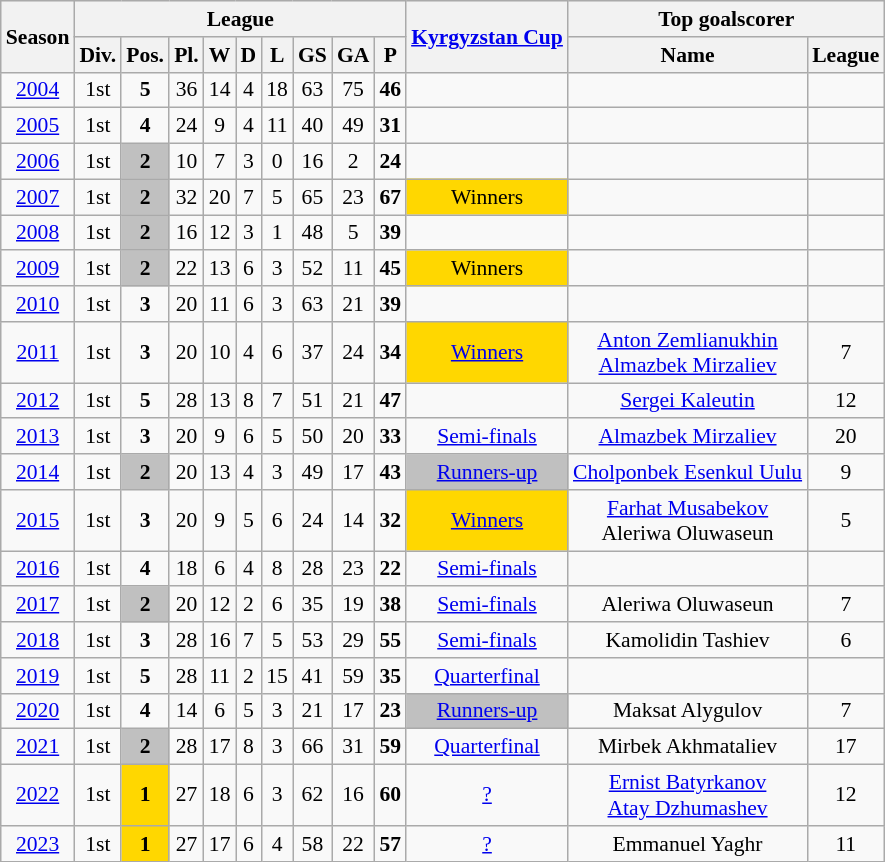<table class="wikitable mw-collapsible mw-collapsed" align=center cellspacing="0" cellpadding="3" style="border:1px solid #AAAAAA;font-size:90%">
<tr style="background:#efefef;">
<th rowspan="2">Season</th>
<th colspan="9">League</th>
<th rowspan="2"><a href='#'>Kyrgyzstan Cup</a></th>
<th colspan="2">Top goalscorer</th>
</tr>
<tr>
<th>Div.</th>
<th>Pos.</th>
<th>Pl.</th>
<th>W</th>
<th>D</th>
<th>L</th>
<th>GS</th>
<th>GA</th>
<th>P</th>
<th>Name</th>
<th>League</th>
</tr>
<tr>
<td align=center><a href='#'>2004</a></td>
<td align=center>1st</td>
<td align=center><strong>5</strong></td>
<td align=center>36</td>
<td align=center>14</td>
<td align=center>4</td>
<td align=center>18</td>
<td align=center>63</td>
<td align=center>75</td>
<td align=center><strong>46</strong></td>
<td align=center></td>
<td align=center></td>
<td align=center></td>
</tr>
<tr>
<td align=center><a href='#'>2005</a></td>
<td align=center>1st</td>
<td align=center><strong>4</strong></td>
<td align=center>24</td>
<td align=center>9</td>
<td align=center>4</td>
<td align=center>11</td>
<td align=center>40</td>
<td align=center>49</td>
<td align=center><strong>31</strong></td>
<td align=center></td>
<td align=center></td>
<td align=center></td>
</tr>
<tr>
<td align=center><a href='#'>2006</a></td>
<td align=center>1st</td>
<td style="text-align:center; background:silver;"><strong>2</strong></td>
<td align=center>10</td>
<td align=center>7</td>
<td align=center>3</td>
<td align=center>0</td>
<td align=center>16</td>
<td align=center>2</td>
<td align=center><strong>24</strong></td>
<td align=center></td>
<td align=center></td>
<td align=center></td>
</tr>
<tr>
<td align=center><a href='#'>2007</a></td>
<td align=center>1st</td>
<td style="text-align:center; background:silver;"><strong>2</strong></td>
<td align=center>32</td>
<td align=center>20</td>
<td align=center>7</td>
<td align=center>5</td>
<td align=center>65</td>
<td align=center>23</td>
<td align=center><strong>67</strong></td>
<td style="text-align:center; background:gold;">Winners</td>
<td align=center></td>
<td align=center></td>
</tr>
<tr>
<td align=center><a href='#'>2008</a></td>
<td align=center>1st</td>
<td style="text-align:center; background:silver;"><strong>2</strong></td>
<td align=center>16</td>
<td align=center>12</td>
<td align=center>3</td>
<td align=center>1</td>
<td align=center>48</td>
<td align=center>5</td>
<td align=center><strong>39</strong></td>
<td align=center></td>
<td align=center></td>
<td align=center></td>
</tr>
<tr>
<td align=center><a href='#'>2009</a></td>
<td align=center>1st</td>
<td style="text-align:center; background:silver;"><strong>2</strong></td>
<td align=center>22</td>
<td align=center>13</td>
<td align=center>6</td>
<td align=center>3</td>
<td align=center>52</td>
<td align=center>11</td>
<td align=center><strong>45</strong></td>
<td style="text-align:center; background:gold;">Winners</td>
<td align=center></td>
<td align=center></td>
</tr>
<tr>
<td align=center><a href='#'>2010</a></td>
<td align=center>1st</td>
<td style="text-align:center; background:bronze;"><strong>3</strong></td>
<td align=center>20</td>
<td align=center>11</td>
<td align=center>6</td>
<td align=center>3</td>
<td align=center>63</td>
<td align=center>21</td>
<td align=center><strong>39</strong></td>
<td align=center></td>
<td align=center></td>
<td align=center></td>
</tr>
<tr>
<td align=center><a href='#'>2011</a></td>
<td align=center>1st</td>
<td style="text-align:center; background:bronze;"><strong>3</strong></td>
<td align=center>20</td>
<td align=center>10</td>
<td align=center>4</td>
<td align=center>6</td>
<td align=center>37</td>
<td align=center>24</td>
<td align=center><strong>34</strong></td>
<td style="text-align:center; background:gold;"><a href='#'>Winners</a></td>
<td align=center><a href='#'>Anton Zemlianukhin</a> <br> <a href='#'>Almazbek Mirzaliev</a></td>
<td align=center>7</td>
</tr>
<tr>
<td align=center><a href='#'>2012</a></td>
<td align=center>1st</td>
<td align=center><strong>5</strong></td>
<td align=center>28</td>
<td align=center>13</td>
<td align=center>8</td>
<td align=center>7</td>
<td align=center>51</td>
<td align=center>21</td>
<td align=center><strong>47</strong></td>
<td align=center></td>
<td align=center><a href='#'>Sergei Kaleutin</a></td>
<td align=center>12</td>
</tr>
<tr>
<td align=center><a href='#'>2013</a></td>
<td align=center>1st</td>
<td style="text-align:center; background:bronze;"><strong>3</strong></td>
<td align=center>20</td>
<td align=center>9</td>
<td align=center>6</td>
<td align=center>5</td>
<td align=center>50</td>
<td align=center>20</td>
<td align=center><strong>33</strong></td>
<td align=center><a href='#'>Semi-finals</a></td>
<td align=center><a href='#'>Almazbek Mirzaliev</a></td>
<td align=center>20</td>
</tr>
<tr>
<td align=center><a href='#'>2014</a></td>
<td align=center>1st</td>
<td style="text-align:center; background:Silver;"><strong>2</strong></td>
<td align=center>20</td>
<td align=center>13</td>
<td align=center>4</td>
<td align=center>3</td>
<td align=center>49</td>
<td align=center>17</td>
<td align=center><strong>43</strong></td>
<td style="text-align:center; background:Silver;"><a href='#'>Runners-up</a></td>
<td align=center><a href='#'>Cholponbek Esenkul Uulu</a></td>
<td align=center>9</td>
</tr>
<tr>
<td align=center><a href='#'>2015</a></td>
<td align=center>1st</td>
<td style="text-align:center; background:bronze;"><strong>3</strong></td>
<td align=center>20</td>
<td align=center>9</td>
<td align=center>5</td>
<td align=center>6</td>
<td align=center>24</td>
<td align=center>14</td>
<td align=center><strong>32</strong></td>
<td style="text-align:center; background:gold;"><a href='#'>Winners</a></td>
<td align=center><a href='#'>Farhat Musabekov</a> <br> Aleriwa Oluwaseun</td>
<td align=center>5</td>
</tr>
<tr>
<td align=center><a href='#'>2016</a></td>
<td align=center>1st</td>
<td align=center><strong>4</strong></td>
<td align=center>18</td>
<td align=center>6</td>
<td align=center>4</td>
<td align=center>8</td>
<td align=center>28</td>
<td align=center>23</td>
<td align=center><strong>22</strong></td>
<td align=center><a href='#'>Semi-finals</a></td>
<td align=center></td>
<td align=center></td>
</tr>
<tr>
<td align=center><a href='#'>2017</a></td>
<td align=center>1st</td>
<td style="text-align:center; background:Silver;"><strong>2</strong></td>
<td align=center>20</td>
<td align=center>12</td>
<td align=center>2</td>
<td align=center>6</td>
<td align=center>35</td>
<td align=center>19</td>
<td align=center><strong>38</strong></td>
<td align=center><a href='#'>Semi-finals</a></td>
<td align=center>Aleriwa Oluwaseun</td>
<td align=center>7</td>
</tr>
<tr>
<td align=center><a href='#'>2018</a></td>
<td align=center>1st</td>
<td align=center><strong>3</strong></td>
<td align=center>28</td>
<td align=center>16</td>
<td align=center>7</td>
<td align=center>5</td>
<td align=center>53</td>
<td align=center>29</td>
<td align=center><strong>55</strong></td>
<td align=center><a href='#'>Semi-finals</a></td>
<td align=center>Kamolidin Tashiev</td>
<td align=center>6</td>
</tr>
<tr>
<td align=center><a href='#'>2019</a></td>
<td align=center>1st</td>
<td align=center><strong>5</strong></td>
<td align=center>28</td>
<td align=center>11</td>
<td align=center>2</td>
<td align=center>15</td>
<td align=center>41</td>
<td align=center>59</td>
<td align=center><strong>35</strong></td>
<td align=center><a href='#'>Quarterfinal</a></td>
<td align=center></td>
<td align=center></td>
</tr>
<tr>
<td align=center><a href='#'>2020</a></td>
<td align=center>1st</td>
<td align=center><strong>4</strong></td>
<td align=center>14</td>
<td align=center>6</td>
<td align=center>5</td>
<td align=center>3</td>
<td align=center>21</td>
<td align=center>17</td>
<td align=center><strong>23</strong></td>
<td style="text-align:center; background:Silver;"><a href='#'>Runners-up</a></td>
<td align=center>Maksat Alygulov</td>
<td align=center>7</td>
</tr>
<tr>
<td align=center><a href='#'>2021</a></td>
<td align=center>1st</td>
<td style="text-align:center; background:Silver;"><strong>2</strong></td>
<td align=center>28</td>
<td align=center>17</td>
<td align=center>8</td>
<td align=center>3</td>
<td align=center>66</td>
<td align=center>31</td>
<td align=center><strong>59</strong></td>
<td align=center><a href='#'>Quarterfinal</a></td>
<td align=center>Mirbek Akhmataliev</td>
<td align=center>17</td>
</tr>
<tr>
<td align=center><a href='#'>2022</a></td>
<td align=center>1st</td>
<td style="text-align:center; background:Gold;"><strong>1</strong></td>
<td align=center>27</td>
<td align=center>18</td>
<td align=center>6</td>
<td align=center>3</td>
<td align=center>62</td>
<td align=center>16</td>
<td align=center><strong>60</strong></td>
<td align=center><a href='#'>?</a></td>
<td align=center><a href='#'>Ernist Batyrkanov</a> <br> <a href='#'>Atay Dzhumashev</a></td>
<td align=center>12</td>
</tr>
<tr>
<td align=center><a href='#'>2023</a></td>
<td align=center>1st</td>
<td style="text-align:center; background:Gold;"><strong>1</strong></td>
<td align=center>27</td>
<td align=center>17</td>
<td align=center>6</td>
<td align=center>4</td>
<td align=center>58</td>
<td align=center>22</td>
<td align=center><strong>57</strong></td>
<td align=center><a href='#'>?</a></td>
<td align=center>Emmanuel Yaghr</td>
<td align=center>11</td>
</tr>
</table>
